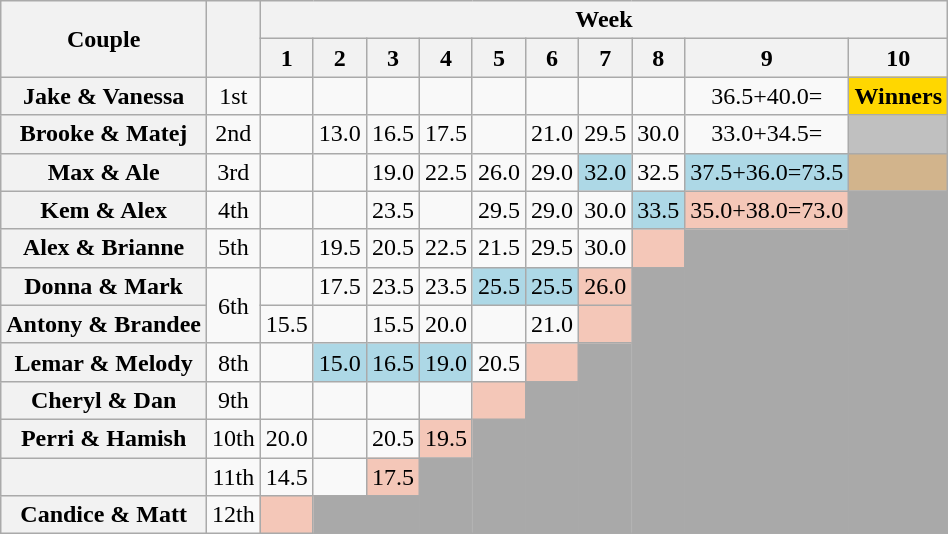<table class="wikitable sortable" style="text-align:center">
<tr>
<th scope="col" rowspan=2 style="text-align:center">Couple</th>
<th scope="col" rowspan=2 style="text-align:center"></th>
<th colspan="10" style="text-align:center">Week</th>
</tr>
<tr>
<th scope="col">1</th>
<th scope="col">2</th>
<th scope="col">3</th>
<th scope="col">4</th>
<th scope="col">5</th>
<th scope="col">6</th>
<th scope="col">7</th>
<th scope="col">8</th>
<th scope="col">9</th>
<th scope="col">10</th>
</tr>
<tr>
<th scope="row">Jake & Vanessa</th>
<td>1st</td>
<td></td>
<td></td>
<td></td>
<td></td>
<td></td>
<td></td>
<td></td>
<td></td>
<td data-sort-value=76.5>36.5+40.0=</td>
<td bgcolor=gold><strong>Winners</strong></td>
</tr>
<tr>
<th scope="row">Brooke & Matej</th>
<td>2nd</td>
<td></td>
<td>13.0</td>
<td>16.5</td>
<td>17.5</td>
<td></td>
<td>21.0</td>
<td>29.5</td>
<td>30.0</td>
<td data-sort-value=67.5>33.0+34.5=</td>
<td bgcolor=silver></td>
</tr>
<tr>
<th scope="row">Max & Ale</th>
<td>3rd</td>
<td></td>
<td></td>
<td>19.0</td>
<td>22.5</td>
<td>26.0</td>
<td>29.0</td>
<td bgcolor=lightblue>32.0</td>
<td>32.5</td>
<td data-sort-value=73.5 bgcolor=lightblue>37.5+36.0=73.5</td>
<td bgcolor=tan></td>
</tr>
<tr>
<th scope="row">Kem & Alex</th>
<td>4th</td>
<td></td>
<td></td>
<td>23.5</td>
<td></td>
<td>29.5</td>
<td>29.0</td>
<td>30.0</td>
<td bgcolor=lightblue>33.5</td>
<td data-sort-value=73.0 bgcolor="#f4c7b8">35.0+38.0=73.0</td>
<td rowspan="9" bgcolor="darkgrey"></td>
</tr>
<tr>
<th scope="row">Alex & Brianne</th>
<td>5th</td>
<td></td>
<td>19.5</td>
<td>20.5</td>
<td>22.5</td>
<td>21.5</td>
<td>29.5</td>
<td>30.0</td>
<td bgcolor="#f4c7b8"></td>
<td rowspan="8" bgcolor="darkgrey"></td>
</tr>
<tr>
<th scope="row">Donna & Mark</th>
<td rowspan=2>6th</td>
<td></td>
<td>17.5</td>
<td>23.5</td>
<td>23.5</td>
<td bgcolor=lightblue>25.5</td>
<td bgcolor=lightblue>25.5</td>
<td bgcolor="#f4c7b8">26.0</td>
<td rowspan="7" bgcolor="darkgrey"></td>
</tr>
<tr>
<th scope="row">Antony & Brandee</th>
<td>15.5</td>
<td></td>
<td>15.5</td>
<td>20.0</td>
<td></td>
<td>21.0</td>
<td bgcolor="#f4c7b8"></td>
</tr>
<tr>
<th scope="row">Lemar & Melody</th>
<td>8th</td>
<td></td>
<td bgcolor=lightblue>15.0</td>
<td bgcolor=lightblue>16.5</td>
<td bgcolor=lightblue>19.0</td>
<td>20.5</td>
<td bgcolor="#f4c7b8"></td>
<td rowspan="5" bgcolor="darkgrey"></td>
</tr>
<tr>
<th scope="row">Cheryl & Dan</th>
<td>9th</td>
<td></td>
<td></td>
<td></td>
<td></td>
<td bgcolor="#f4c7b8"></td>
<td rowspan="4" bgcolor="darkgrey"></td>
</tr>
<tr>
<th scope="row">Perri & Hamish</th>
<td>10th</td>
<td>20.0</td>
<td></td>
<td>20.5</td>
<td bgcolor="#f4c7b8">19.5</td>
<td rowspan="3" bgcolor="darkgrey"></td>
</tr>
<tr>
<th scope="row"></th>
<td>11th</td>
<td>14.5</td>
<td></td>
<td bgcolor="#f4c7b8">17.5</td>
<td rowspan="2" bgcolor="darkgrey"></td>
</tr>
<tr>
<th scope="row">Candice & Matt</th>
<td>12th</td>
<td bgcolor="#f4c7b8"></td>
<td colspan="2" bgcolor="darkgrey"></td>
</tr>
</table>
